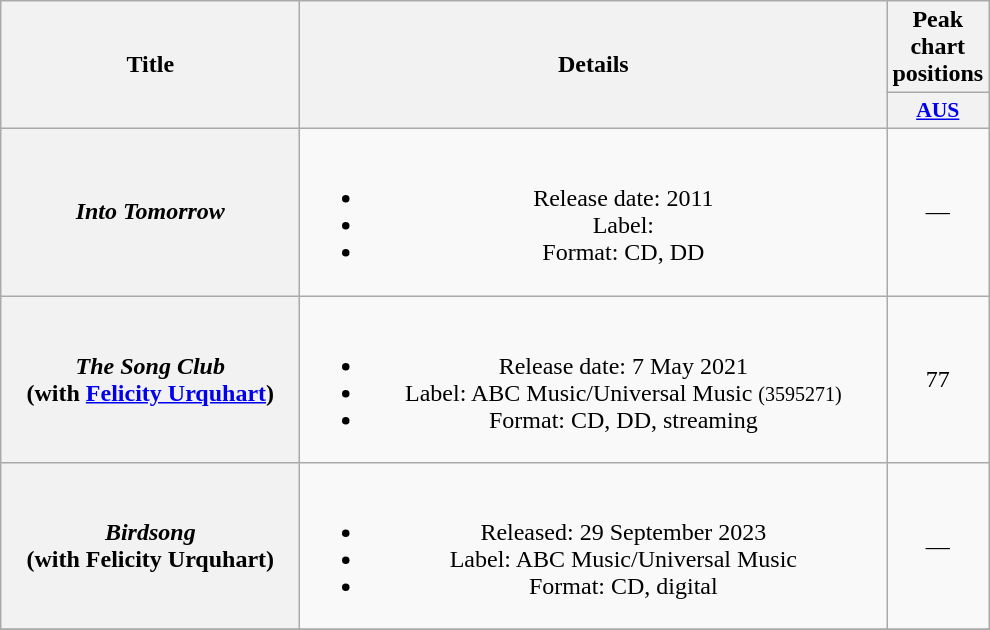<table class="wikitable plainrowheaders" style="text-align:center;">
<tr>
<th rowspan="2" style="width:12em;">Title</th>
<th rowspan="2" style="width:24em;">Details</th>
<th scope="col" colspan="1">Peak chart positions</th>
</tr>
<tr>
<th scope="col" style="width:3em;font-size:90%;"><a href='#'>AUS</a><br></th>
</tr>
<tr>
<th scope="row"><em>Into Tomorrow</em></th>
<td><br><ul><li>Release date: 2011</li><li>Label:</li><li>Format: CD, DD</li></ul></td>
<td>—</td>
</tr>
<tr>
<th scope="row"><em>The Song Club</em> <br> (with <a href='#'>Felicity Urquhart</a>)</th>
<td><br><ul><li>Release date: 7 May 2021</li><li>Label: ABC Music/Universal Music <small>(3595271)</small></li><li>Format: CD, DD, streaming</li></ul></td>
<td>77</td>
</tr>
<tr>
<th scope="row"><em>Birdsong</em> <br>(with Felicity Urquhart)</th>
<td><br><ul><li>Released: 29 September 2023</li><li>Label: ABC Music/Universal Music</li><li>Format: CD, digital</li></ul></td>
<td>—</td>
</tr>
<tr>
</tr>
</table>
